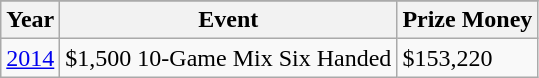<table class="wikitable">
<tr>
</tr>
<tr>
<th>Year</th>
<th>Event</th>
<th>Prize Money</th>
</tr>
<tr>
<td><a href='#'>2014</a></td>
<td>$1,500 10-Game Mix Six Handed</td>
<td>$153,220</td>
</tr>
</table>
